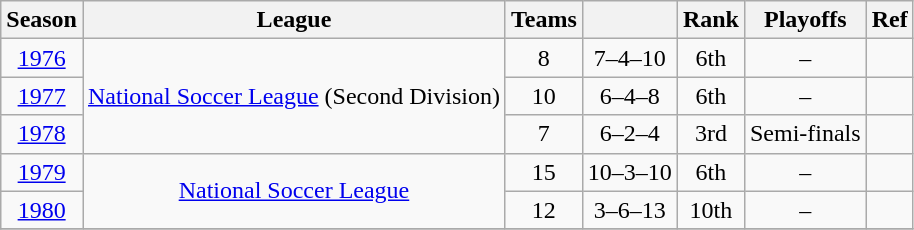<table class="wikitable" style="text-align: center;">
<tr>
<th>Season</th>
<th>League</th>
<th>Teams</th>
<th></th>
<th>Rank</th>
<th>Playoffs</th>
<th>Ref</th>
</tr>
<tr>
<td><a href='#'>1976</a></td>
<td rowspan="3"><a href='#'>National Soccer League</a> (Second Division)</td>
<td>8</td>
<td>7–4–10</td>
<td>6th</td>
<td>–</td>
<td></td>
</tr>
<tr>
<td><a href='#'>1977</a></td>
<td>10</td>
<td>6–4–8</td>
<td>6th</td>
<td>–</td>
<td></td>
</tr>
<tr>
<td><a href='#'>1978</a></td>
<td>7</td>
<td>6–2–4</td>
<td>3rd</td>
<td>Semi-finals</td>
<td></td>
</tr>
<tr>
<td><a href='#'>1979</a></td>
<td rowspan="2"><a href='#'>National Soccer League</a></td>
<td>15</td>
<td>10–3–10</td>
<td>6th</td>
<td>–</td>
<td></td>
</tr>
<tr>
<td><a href='#'>1980</a></td>
<td>12</td>
<td>3–6–13</td>
<td>10th</td>
<td>–</td>
<td></td>
</tr>
<tr>
</tr>
</table>
